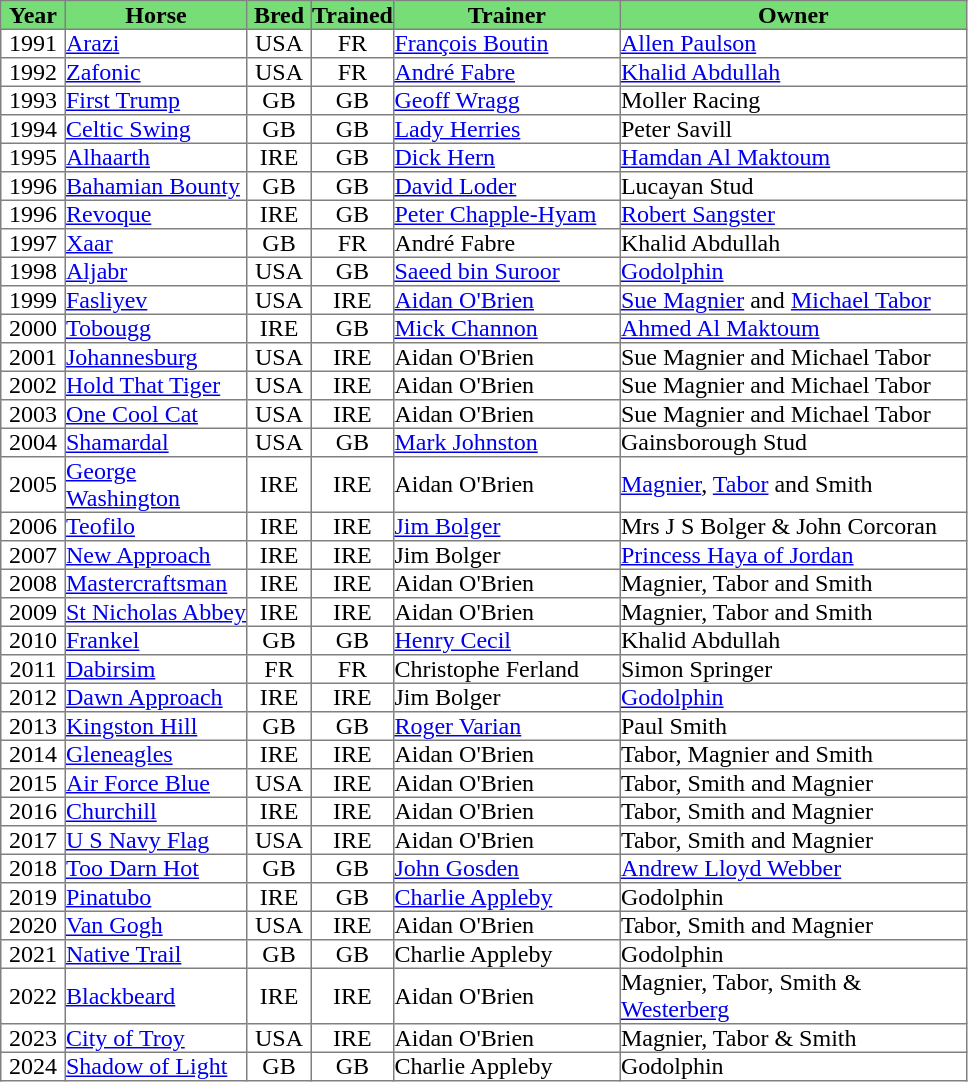<table class = "sortable" | border="1" cellpadding="0" style="border-collapse: collapse">
<tr bgcolor="#77dd77" align="center">
<th style="width:42px;"><strong>Year</strong><br></th>
<th style="width:120px;"><strong>Horse</strong><br></th>
<th style="width:42px;"><strong>Bred</strong></th>
<th style="width:42px;"><strong>Trained</strong></th>
<th style="width:150px;"><strong>Trainer</strong><br></th>
<th style="width:230px;"><strong>Owner</strong><br></th>
</tr>
<tr>
<td align=center>1991</td>
<td><a href='#'>Arazi</a></td>
<td align=center>USA</td>
<td align=center>FR</td>
<td><a href='#'>François Boutin</a></td>
<td><a href='#'>Allen Paulson</a></td>
</tr>
<tr>
<td align=center>1992</td>
<td><a href='#'>Zafonic</a></td>
<td align=center>USA</td>
<td align=center>FR</td>
<td><a href='#'>André Fabre</a></td>
<td><a href='#'>Khalid Abdullah</a></td>
</tr>
<tr>
<td align=center>1993</td>
<td><a href='#'>First Trump</a></td>
<td align=center>GB</td>
<td align=center>GB</td>
<td><a href='#'>Geoff Wragg</a></td>
<td>Moller Racing</td>
</tr>
<tr>
<td align=center>1994</td>
<td><a href='#'>Celtic Swing</a></td>
<td align=center>GB</td>
<td align=center>GB</td>
<td><a href='#'>Lady Herries</a></td>
<td>Peter Savill</td>
</tr>
<tr>
<td align=center>1995</td>
<td><a href='#'>Alhaarth</a></td>
<td align=center>IRE</td>
<td align=center>GB</td>
<td><a href='#'>Dick Hern</a></td>
<td><a href='#'>Hamdan Al Maktoum</a></td>
</tr>
<tr>
<td align=center>1996</td>
<td><a href='#'>Bahamian Bounty</a></td>
<td align=center>GB</td>
<td align=center>GB</td>
<td><a href='#'>David Loder</a></td>
<td>Lucayan Stud</td>
</tr>
<tr>
<td align=center>1996</td>
<td><a href='#'>Revoque</a></td>
<td align=center>IRE</td>
<td align=center>GB</td>
<td><a href='#'>Peter Chapple-Hyam</a></td>
<td><a href='#'>Robert Sangster</a></td>
</tr>
<tr>
<td align=center>1997</td>
<td><a href='#'>Xaar</a></td>
<td align=center>GB</td>
<td align=center>FR</td>
<td>André Fabre</td>
<td>Khalid Abdullah</td>
</tr>
<tr>
<td align=center>1998</td>
<td><a href='#'>Aljabr</a></td>
<td align=center>USA</td>
<td align=center>GB</td>
<td><a href='#'>Saeed bin Suroor</a></td>
<td><a href='#'>Godolphin</a></td>
</tr>
<tr>
<td align=center>1999</td>
<td><a href='#'>Fasliyev</a></td>
<td align=center>USA</td>
<td align=center>IRE</td>
<td><a href='#'>Aidan O'Brien</a></td>
<td><a href='#'>Sue Magnier</a> and <a href='#'>Michael Tabor</a></td>
</tr>
<tr>
<td align=center>2000</td>
<td><a href='#'>Tobougg</a></td>
<td align=center>IRE</td>
<td align=center>GB</td>
<td><a href='#'>Mick Channon</a></td>
<td><a href='#'>Ahmed Al Maktoum</a></td>
</tr>
<tr>
<td align=center>2001</td>
<td><a href='#'>Johannesburg</a></td>
<td align=center>USA</td>
<td align=center>IRE</td>
<td>Aidan O'Brien</td>
<td>Sue Magnier and Michael Tabor</td>
</tr>
<tr>
<td align=center>2002</td>
<td><a href='#'>Hold That Tiger</a></td>
<td align=center>USA</td>
<td align=center>IRE</td>
<td>Aidan O'Brien</td>
<td>Sue Magnier and Michael Tabor</td>
</tr>
<tr>
<td align=center>2003</td>
<td><a href='#'>One Cool Cat</a></td>
<td align=center>USA</td>
<td align=center>IRE</td>
<td>Aidan O'Brien</td>
<td>Sue Magnier and Michael Tabor</td>
</tr>
<tr>
<td align=center>2004</td>
<td><a href='#'>Shamardal</a></td>
<td align=center>USA</td>
<td align=center>GB</td>
<td><a href='#'>Mark Johnston</a></td>
<td>Gainsborough Stud</td>
</tr>
<tr>
<td align=center>2005</td>
<td><a href='#'>George Washington</a></td>
<td align=center>IRE</td>
<td align=center>IRE</td>
<td>Aidan O'Brien</td>
<td><a href='#'>Magnier</a>, <a href='#'>Tabor</a> and Smith</td>
</tr>
<tr>
<td align=center>2006</td>
<td><a href='#'>Teofilo</a></td>
<td align=center>IRE</td>
<td align=center>IRE</td>
<td><a href='#'>Jim Bolger</a></td>
<td>Mrs J S Bolger & John Corcoran</td>
</tr>
<tr>
<td align=center>2007</td>
<td><a href='#'>New Approach</a></td>
<td align=center>IRE</td>
<td align=center>IRE</td>
<td>Jim Bolger</td>
<td><a href='#'>Princess Haya of Jordan</a></td>
</tr>
<tr>
<td align=center>2008</td>
<td><a href='#'>Mastercraftsman</a></td>
<td align=center>IRE</td>
<td align=center>IRE</td>
<td>Aidan O'Brien</td>
<td>Magnier, Tabor and Smith</td>
</tr>
<tr>
<td align=center>2009</td>
<td><a href='#'>St Nicholas Abbey</a></td>
<td align=center>IRE</td>
<td align=center>IRE</td>
<td>Aidan O'Brien</td>
<td>Magnier, Tabor and Smith</td>
</tr>
<tr>
<td align=center>2010</td>
<td><a href='#'>Frankel</a></td>
<td align=center>GB</td>
<td align=center>GB</td>
<td><a href='#'>Henry Cecil</a></td>
<td>Khalid Abdullah</td>
</tr>
<tr>
<td align=center>2011</td>
<td><a href='#'>Dabirsim</a></td>
<td align=center>FR</td>
<td align=center>FR</td>
<td>Christophe Ferland</td>
<td>Simon Springer</td>
</tr>
<tr>
<td align=center>2012</td>
<td><a href='#'>Dawn Approach</a></td>
<td align=center>IRE</td>
<td align=center>IRE</td>
<td>Jim Bolger</td>
<td><a href='#'>Godolphin</a></td>
</tr>
<tr>
<td align=center>2013</td>
<td><a href='#'>Kingston Hill</a></td>
<td align=center>GB</td>
<td align=center>GB</td>
<td><a href='#'>Roger Varian</a></td>
<td>Paul Smith</td>
</tr>
<tr>
<td align=center>2014</td>
<td><a href='#'>Gleneagles</a></td>
<td align=center>IRE</td>
<td align=center>IRE</td>
<td>Aidan O'Brien</td>
<td>Tabor, Magnier and Smith</td>
</tr>
<tr>
<td align=center>2015</td>
<td><a href='#'>Air Force Blue</a></td>
<td align=center>USA</td>
<td align=center>IRE</td>
<td>Aidan O'Brien</td>
<td>Tabor, Smith and Magnier</td>
</tr>
<tr>
<td align=center>2016</td>
<td><a href='#'>Churchill</a></td>
<td align=center>IRE</td>
<td align=center>IRE</td>
<td>Aidan O'Brien</td>
<td>Tabor, Smith and Magnier</td>
</tr>
<tr>
<td align=center>2017</td>
<td><a href='#'>U S Navy Flag</a></td>
<td align=center>USA</td>
<td align=center>IRE</td>
<td>Aidan O'Brien</td>
<td>Tabor, Smith and Magnier</td>
</tr>
<tr>
<td align=center>2018</td>
<td><a href='#'>Too Darn Hot</a></td>
<td align=center>GB</td>
<td align=center>GB</td>
<td><a href='#'>John Gosden</a></td>
<td><a href='#'>Andrew Lloyd Webber</a></td>
</tr>
<tr>
<td align=center>2019</td>
<td><a href='#'>Pinatubo</a></td>
<td align=center>IRE</td>
<td align=center>GB</td>
<td><a href='#'>Charlie Appleby</a></td>
<td>Godolphin</td>
</tr>
<tr>
<td align=center>2020</td>
<td><a href='#'>Van Gogh</a></td>
<td align=center>USA</td>
<td align=center>IRE</td>
<td>Aidan O'Brien</td>
<td>Tabor, Smith and Magnier</td>
</tr>
<tr>
<td align=center>2021</td>
<td><a href='#'>Native Trail</a></td>
<td align=center>GB</td>
<td align=center>GB</td>
<td>Charlie Appleby</td>
<td>Godolphin</td>
</tr>
<tr>
<td align=center>2022</td>
<td><a href='#'>Blackbeard</a></td>
<td align=center>IRE</td>
<td align=center>IRE</td>
<td>Aidan O'Brien</td>
<td>Magnier, Tabor, Smith & <a href='#'>Westerberg</a></td>
</tr>
<tr>
<td align=center>2023</td>
<td><a href='#'>City of Troy</a></td>
<td align=center>USA</td>
<td align=center>IRE</td>
<td>Aidan O'Brien</td>
<td>Magnier, Tabor & Smith</td>
</tr>
<tr>
<td align=center>2024</td>
<td><a href='#'>Shadow of Light</a></td>
<td align=center>GB</td>
<td align=center>GB</td>
<td>Charlie Appleby</td>
<td>Godolphin</td>
</tr>
</table>
